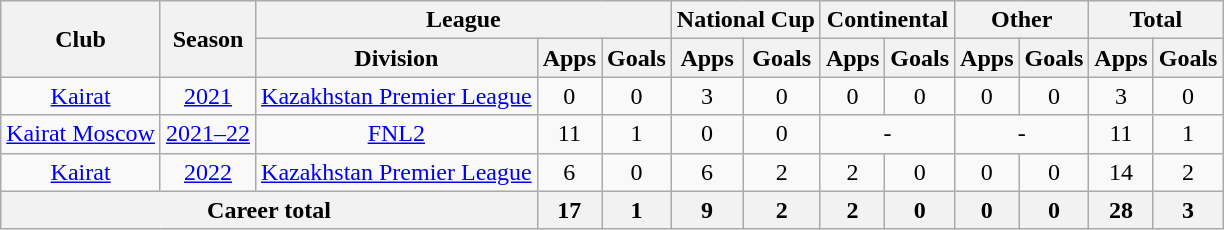<table class="wikitable" style="text-align:center">
<tr>
<th rowspan="2">Club</th>
<th rowspan="2">Season</th>
<th colspan="3">League</th>
<th colspan="2">National Cup</th>
<th colspan="2">Continental</th>
<th colspan="2">Other</th>
<th colspan="2">Total</th>
</tr>
<tr>
<th>Division</th>
<th>Apps</th>
<th>Goals</th>
<th>Apps</th>
<th>Goals</th>
<th>Apps</th>
<th>Goals</th>
<th>Apps</th>
<th>Goals</th>
<th>Apps</th>
<th>Goals</th>
</tr>
<tr>
<td rowspan="1"><a href='#'>Kairat</a></td>
<td><a href='#'>2021</a></td>
<td rowspan="1"><a href='#'>Kazakhstan Premier League</a></td>
<td>0</td>
<td>0</td>
<td>3</td>
<td>0</td>
<td>0</td>
<td>0</td>
<td>0</td>
<td>0</td>
<td>3</td>
<td>0</td>
</tr>
<tr>
<td rowspan="1"><a href='#'>Kairat Moscow</a></td>
<td><a href='#'>2021–22</a></td>
<td rowspan="1"><a href='#'>FNL2</a></td>
<td>11</td>
<td>1</td>
<td>0</td>
<td>0</td>
<td colspan="2">-</td>
<td colspan="2">-</td>
<td>11</td>
<td>1</td>
</tr>
<tr>
<td rowspan="1"><a href='#'>Kairat</a></td>
<td><a href='#'>2022</a></td>
<td rowspan="1"><a href='#'>Kazakhstan Premier League</a></td>
<td>6</td>
<td>0</td>
<td>6</td>
<td>2</td>
<td>2</td>
<td>0</td>
<td>0</td>
<td>0</td>
<td>14</td>
<td>2</td>
</tr>
<tr>
<th colspan="3">Career total</th>
<th>17</th>
<th>1</th>
<th>9</th>
<th>2</th>
<th>2</th>
<th>0</th>
<th>0</th>
<th>0</th>
<th>28</th>
<th>3</th>
</tr>
</table>
